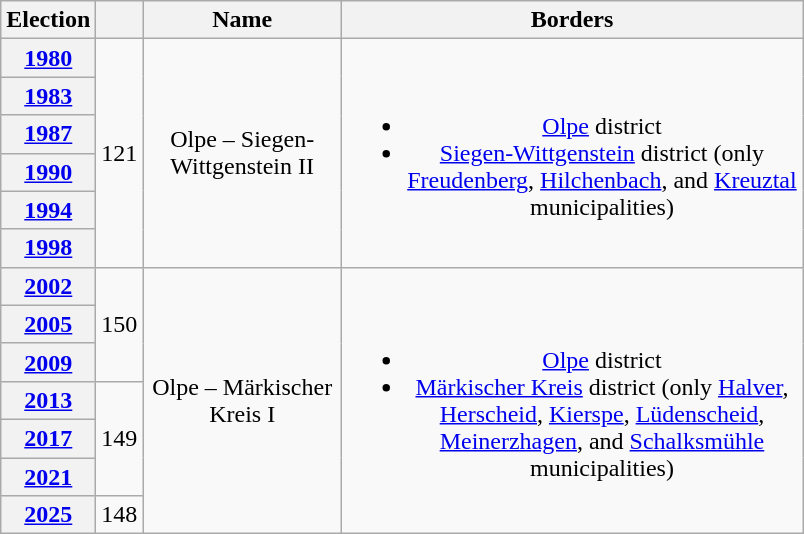<table class=wikitable style="text-align:center">
<tr>
<th>Election</th>
<th></th>
<th width=125px>Name</th>
<th width=300px>Borders</th>
</tr>
<tr>
<th><a href='#'>1980</a></th>
<td rowspan=6>121</td>
<td rowspan=6>Olpe – Siegen-Wittgenstein II</td>
<td rowspan=6><br><ul><li><a href='#'>Olpe</a> district</li><li><a href='#'>Siegen-Wittgenstein</a> district (only <a href='#'>Freudenberg</a>, <a href='#'>Hilchenbach</a>, and <a href='#'>Kreuztal</a> municipalities)</li></ul></td>
</tr>
<tr>
<th><a href='#'>1983</a></th>
</tr>
<tr>
<th><a href='#'>1987</a></th>
</tr>
<tr>
<th><a href='#'>1990</a></th>
</tr>
<tr>
<th><a href='#'>1994</a></th>
</tr>
<tr>
<th><a href='#'>1998</a></th>
</tr>
<tr>
<th><a href='#'>2002</a></th>
<td rowspan=3>150</td>
<td rowspan=7>Olpe – Märkischer Kreis I</td>
<td rowspan=7><br><ul><li><a href='#'>Olpe</a> district</li><li><a href='#'>Märkischer Kreis</a> district (only <a href='#'>Halver</a>, <a href='#'>Herscheid</a>, <a href='#'>Kierspe</a>, <a href='#'>Lüdenscheid</a>, <a href='#'>Meinerzhagen</a>, and <a href='#'>Schalksmühle</a> municipalities)</li></ul></td>
</tr>
<tr>
<th><a href='#'>2005</a></th>
</tr>
<tr>
<th><a href='#'>2009</a></th>
</tr>
<tr>
<th><a href='#'>2013</a></th>
<td rowspan=3>149</td>
</tr>
<tr>
<th><a href='#'>2017</a></th>
</tr>
<tr>
<th><a href='#'>2021</a></th>
</tr>
<tr>
<th><a href='#'>2025</a></th>
<td>148</td>
</tr>
</table>
